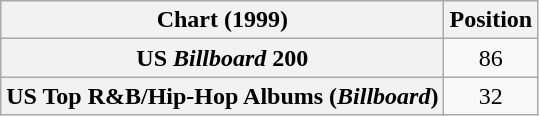<table class="wikitable sortable plainrowheaders" style="text-align:center">
<tr>
<th scope="col">Chart (1999)</th>
<th scope="col">Position</th>
</tr>
<tr>
<th scope="row">US <em>Billboard</em> 200</th>
<td>86</td>
</tr>
<tr>
<th scope="row">US Top R&B/Hip-Hop Albums (<em>Billboard</em>)</th>
<td>32</td>
</tr>
</table>
